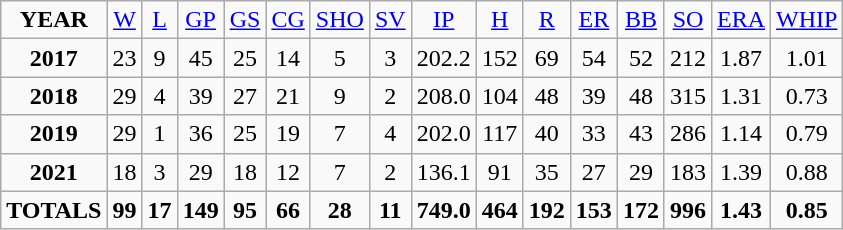<table class="wikitable">
<tr align=center>
<td><strong>YEAR</strong></td>
<td><a href='#'>W</a></td>
<td><a href='#'>L</a></td>
<td><a href='#'>GP</a></td>
<td><a href='#'>GS</a></td>
<td><a href='#'>CG</a></td>
<td><a href='#'>SHO</a></td>
<td><a href='#'>SV</a></td>
<td><a href='#'>IP</a></td>
<td><a href='#'>H</a></td>
<td><a href='#'>R</a></td>
<td><a href='#'>ER</a></td>
<td><a href='#'>BB</a></td>
<td><a href='#'>SO</a></td>
<td><a href='#'>ERA</a></td>
<td><a href='#'>WHIP</a></td>
</tr>
<tr align=center>
<td><strong>2017</strong></td>
<td>23</td>
<td>9</td>
<td>45</td>
<td>25</td>
<td>14</td>
<td>5</td>
<td>3</td>
<td>202.2</td>
<td>152</td>
<td>69</td>
<td>54</td>
<td>52</td>
<td>212</td>
<td>1.87</td>
<td>1.01</td>
</tr>
<tr align=center>
<td><strong>2018</strong></td>
<td>29</td>
<td>4</td>
<td>39</td>
<td>27</td>
<td>21</td>
<td>9</td>
<td>2</td>
<td>208.0</td>
<td>104</td>
<td>48</td>
<td>39</td>
<td>48</td>
<td>315</td>
<td>1.31</td>
<td>0.73</td>
</tr>
<tr align=center>
<td><strong>2019</strong></td>
<td>29</td>
<td>1</td>
<td>36</td>
<td>25</td>
<td>19</td>
<td>7</td>
<td>4</td>
<td>202.0</td>
<td>117</td>
<td>40</td>
<td>33</td>
<td>43</td>
<td>286</td>
<td>1.14</td>
<td>0.79</td>
</tr>
<tr align=center>
<td><strong>2021</strong></td>
<td>18</td>
<td>3</td>
<td>29</td>
<td>18</td>
<td>12</td>
<td>7</td>
<td>2</td>
<td>136.1</td>
<td>91</td>
<td>35</td>
<td>27</td>
<td>29</td>
<td>183</td>
<td>1.39</td>
<td>0.88</td>
</tr>
<tr align=center>
<td><strong>TOTALS</strong></td>
<td><strong>99</strong></td>
<td><strong>17</strong></td>
<td><strong>149</strong></td>
<td><strong>95</strong></td>
<td><strong>66</strong></td>
<td><strong>28</strong></td>
<td><strong>11</strong></td>
<td><strong>749.0</strong></td>
<td><strong>464</strong></td>
<td><strong>192</strong></td>
<td><strong>153</strong></td>
<td><strong>172</strong></td>
<td><strong>996</strong></td>
<td><strong>1.43</strong></td>
<td><strong>0.85</strong></td>
</tr>
</table>
